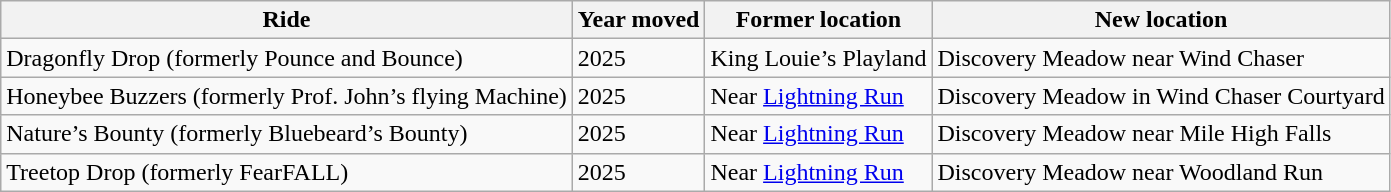<table class="wikitable sortable">
<tr>
<th>Ride</th>
<th>Year moved</th>
<th>Former location</th>
<th>New location</th>
</tr>
<tr>
<td>Dragonfly Drop (formerly Pounce and Bounce)</td>
<td>2025</td>
<td>King Louie’s Playland</td>
<td>Discovery Meadow near Wind Chaser</td>
</tr>
<tr>
<td>Honeybee Buzzers (formerly Prof. John’s flying Machine)</td>
<td>2025</td>
<td>Near <a href='#'>Lightning Run</a></td>
<td>Discovery Meadow in Wind Chaser Courtyard</td>
</tr>
<tr>
<td>Nature’s Bounty (formerly Bluebeard’s Bounty)</td>
<td>2025</td>
<td>Near <a href='#'>Lightning Run</a></td>
<td>Discovery Meadow near Mile High Falls</td>
</tr>
<tr>
<td>Treetop Drop (formerly FearFALL)</td>
<td>2025</td>
<td>Near <a href='#'>Lightning Run</a></td>
<td>Discovery Meadow near Woodland Run</td>
</tr>
</table>
